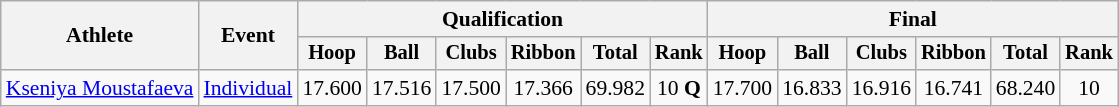<table class=wikitable style="font-size:90%">
<tr>
<th rowspan=2>Athlete</th>
<th rowspan=2>Event</th>
<th colspan=6>Qualification</th>
<th colspan=6>Final</th>
</tr>
<tr style="font-size:95%">
<th>Hoop</th>
<th>Ball</th>
<th>Clubs</th>
<th>Ribbon</th>
<th>Total</th>
<th>Rank</th>
<th>Hoop</th>
<th>Ball</th>
<th>Clubs</th>
<th>Ribbon</th>
<th>Total</th>
<th>Rank</th>
</tr>
<tr align=center>
<td align=left><a href='#'>Kseniya Moustafaeva</a></td>
<td align=left><a href='#'>Individual</a></td>
<td>17.600</td>
<td>17.516</td>
<td>17.500</td>
<td>17.366</td>
<td>69.982</td>
<td>10 <strong>Q</strong></td>
<td>17.700</td>
<td>16.833</td>
<td>16.916</td>
<td>16.741</td>
<td>68.240</td>
<td>10</td>
</tr>
</table>
